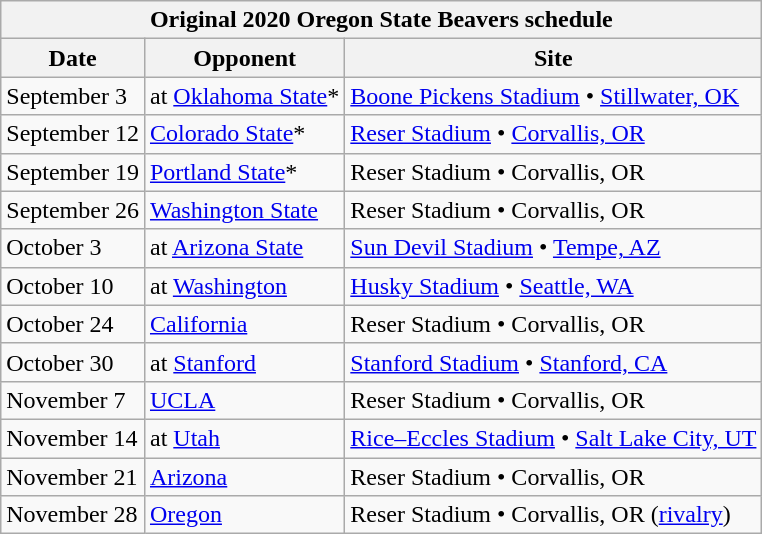<table class="wikitable collapsible autocollapse">
<tr>
<th colspan="4">Original 2020 Oregon State Beavers schedule</th>
</tr>
<tr valign="bottom">
<th>Date</th>
<th>Opponent</th>
<th>Site</th>
</tr>
<tr>
<td>September 3</td>
<td>at <a href='#'>Oklahoma State</a>*</td>
<td><a href='#'>Boone Pickens Stadium</a> • <a href='#'>Stillwater, OK</a></td>
</tr>
<tr>
<td>September 12</td>
<td><a href='#'>Colorado State</a>*</td>
<td><a href='#'>Reser Stadium</a> • <a href='#'>Corvallis, OR</a></td>
</tr>
<tr>
<td>September 19</td>
<td><a href='#'>Portland State</a>*</td>
<td>Reser Stadium • Corvallis, OR</td>
</tr>
<tr>
<td>September 26</td>
<td><a href='#'>Washington State</a></td>
<td>Reser Stadium • Corvallis, OR</td>
</tr>
<tr>
<td>October 3</td>
<td>at <a href='#'>Arizona State</a></td>
<td><a href='#'>Sun Devil Stadium</a> • <a href='#'>Tempe, AZ</a></td>
</tr>
<tr>
<td>October 10</td>
<td>at <a href='#'>Washington</a></td>
<td><a href='#'>Husky Stadium</a> • <a href='#'>Seattle, WA</a></td>
</tr>
<tr>
<td>October 24</td>
<td><a href='#'>California</a></td>
<td>Reser Stadium • Corvallis, OR</td>
</tr>
<tr>
<td>October 30</td>
<td>at <a href='#'>Stanford</a></td>
<td><a href='#'>Stanford Stadium</a> • <a href='#'>Stanford, CA</a></td>
</tr>
<tr>
<td>November 7</td>
<td><a href='#'>UCLA</a></td>
<td>Reser Stadium • Corvallis, OR</td>
</tr>
<tr>
<td>November 14</td>
<td>at <a href='#'>Utah</a></td>
<td><a href='#'>Rice–Eccles Stadium</a> • <a href='#'>Salt Lake City, UT</a></td>
</tr>
<tr>
<td>November 21</td>
<td><a href='#'>Arizona</a></td>
<td>Reser Stadium • Corvallis, OR</td>
</tr>
<tr>
<td>November 28</td>
<td><a href='#'>Oregon</a></td>
<td>Reser Stadium • Corvallis, OR (<a href='#'>rivalry</a>)</td>
</tr>
</table>
